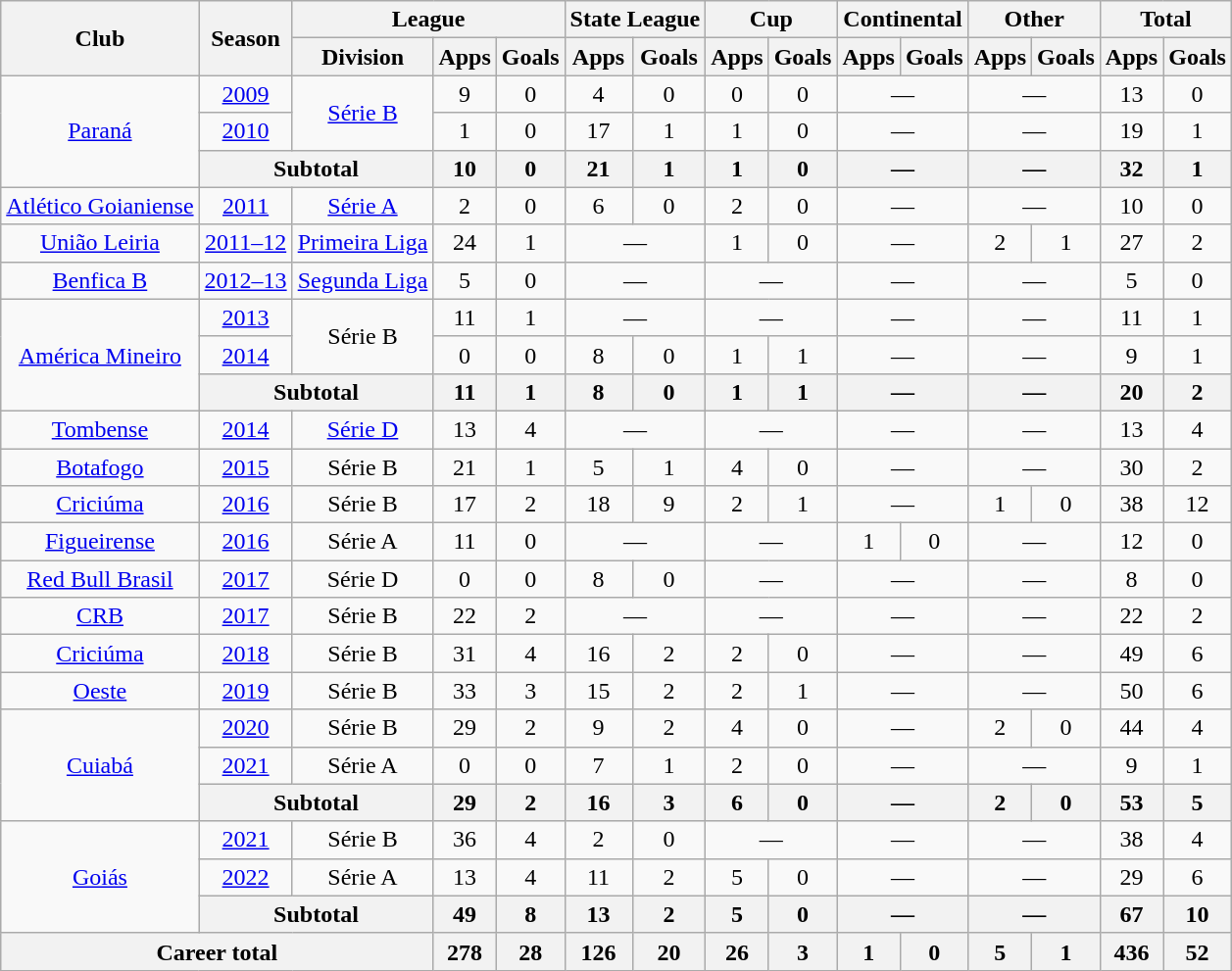<table class="wikitable" style="text-align: center;">
<tr>
<th rowspan="2">Club</th>
<th rowspan="2">Season</th>
<th colspan="3">League</th>
<th colspan="2">State League</th>
<th colspan="2">Cup</th>
<th colspan="2">Continental</th>
<th colspan="2">Other</th>
<th colspan="2">Total</th>
</tr>
<tr>
<th>Division</th>
<th>Apps</th>
<th>Goals</th>
<th>Apps</th>
<th>Goals</th>
<th>Apps</th>
<th>Goals</th>
<th>Apps</th>
<th>Goals</th>
<th>Apps</th>
<th>Goals</th>
<th>Apps</th>
<th>Goals</th>
</tr>
<tr>
<td rowspan=3 align="center"><a href='#'>Paraná</a></td>
<td><a href='#'>2009</a></td>
<td rowspan=2><a href='#'>Série B</a></td>
<td>9</td>
<td>0</td>
<td>4</td>
<td>0</td>
<td>0</td>
<td>0</td>
<td colspan="2">—</td>
<td colspan="2">—</td>
<td>13</td>
<td>0</td>
</tr>
<tr>
<td><a href='#'>2010</a></td>
<td>1</td>
<td>0</td>
<td>17</td>
<td>1</td>
<td>1</td>
<td>0</td>
<td colspan="2">—</td>
<td colspan="2">—</td>
<td>19</td>
<td>1</td>
</tr>
<tr>
<th colspan="2">Subtotal</th>
<th>10</th>
<th>0</th>
<th>21</th>
<th>1</th>
<th>1</th>
<th>0</th>
<th colspan="2">—</th>
<th colspan="2">—</th>
<th>32</th>
<th>1</th>
</tr>
<tr>
<td align="center"><a href='#'>Atlético Goianiense</a></td>
<td><a href='#'>2011</a></td>
<td><a href='#'>Série A</a></td>
<td>2</td>
<td>0</td>
<td>6</td>
<td>0</td>
<td>2</td>
<td>0</td>
<td colspan="2">—</td>
<td colspan="2">—</td>
<td>10</td>
<td>0</td>
</tr>
<tr>
<td align="center"><a href='#'>União Leiria</a></td>
<td><a href='#'>2011–12</a></td>
<td><a href='#'>Primeira Liga</a></td>
<td>24</td>
<td>1</td>
<td colspan="2">—</td>
<td>1</td>
<td>0</td>
<td colspan="2">—</td>
<td>2</td>
<td>1</td>
<td>27</td>
<td>2</td>
</tr>
<tr>
<td align="center"><a href='#'>Benfica B</a></td>
<td><a href='#'>2012–13</a></td>
<td><a href='#'>Segunda Liga</a></td>
<td>5</td>
<td>0</td>
<td colspan="2">—</td>
<td colspan="2">—</td>
<td colspan="2">—</td>
<td colspan="2">—</td>
<td>5</td>
<td>0</td>
</tr>
<tr>
<td rowspan=3 align="center"><a href='#'>América Mineiro</a></td>
<td><a href='#'>2013</a></td>
<td rowspan=2>Série B</td>
<td>11</td>
<td>1</td>
<td colspan="2">—</td>
<td colspan="2">—</td>
<td colspan="2">—</td>
<td colspan="2">—</td>
<td>11</td>
<td>1</td>
</tr>
<tr>
<td><a href='#'>2014</a></td>
<td>0</td>
<td>0</td>
<td>8</td>
<td>0</td>
<td>1</td>
<td>1</td>
<td colspan="2">—</td>
<td colspan="2">—</td>
<td>9</td>
<td>1</td>
</tr>
<tr>
<th colspan="2">Subtotal</th>
<th>11</th>
<th>1</th>
<th>8</th>
<th>0</th>
<th>1</th>
<th>1</th>
<th colspan="2">—</th>
<th colspan="2">—</th>
<th>20</th>
<th>2</th>
</tr>
<tr>
<td align="center"><a href='#'>Tombense</a></td>
<td><a href='#'>2014</a></td>
<td><a href='#'>Série D</a></td>
<td>13</td>
<td>4</td>
<td colspan="2">—</td>
<td colspan="2">—</td>
<td colspan="2">—</td>
<td colspan="2">—</td>
<td>13</td>
<td>4</td>
</tr>
<tr>
<td align="center"><a href='#'>Botafogo</a></td>
<td><a href='#'>2015</a></td>
<td>Série B</td>
<td>21</td>
<td>1</td>
<td>5</td>
<td>1</td>
<td>4</td>
<td>0</td>
<td colspan="2">—</td>
<td colspan="2">—</td>
<td>30</td>
<td>2</td>
</tr>
<tr>
<td align="center"><a href='#'>Criciúma</a></td>
<td><a href='#'>2016</a></td>
<td>Série B</td>
<td>17</td>
<td>2</td>
<td>18</td>
<td>9</td>
<td>2</td>
<td>1</td>
<td colspan="2">—</td>
<td>1</td>
<td>0</td>
<td>38</td>
<td>12</td>
</tr>
<tr>
<td align="center"><a href='#'>Figueirense</a></td>
<td><a href='#'>2016</a></td>
<td>Série A</td>
<td>11</td>
<td>0</td>
<td colspan="2">—</td>
<td colspan="2">—</td>
<td>1</td>
<td>0</td>
<td colspan="2">—</td>
<td>12</td>
<td>0</td>
</tr>
<tr>
<td align="center"><a href='#'>Red Bull Brasil</a></td>
<td><a href='#'>2017</a></td>
<td>Série D</td>
<td>0</td>
<td>0</td>
<td>8</td>
<td>0</td>
<td colspan="2">—</td>
<td colspan="2">—</td>
<td colspan="2">—</td>
<td>8</td>
<td>0</td>
</tr>
<tr>
<td align="center"><a href='#'>CRB</a></td>
<td><a href='#'>2017</a></td>
<td>Série B</td>
<td>22</td>
<td>2</td>
<td colspan="2">—</td>
<td colspan="2">—</td>
<td colspan="2">—</td>
<td colspan="2">—</td>
<td>22</td>
<td>2</td>
</tr>
<tr>
<td align="center"><a href='#'>Criciúma</a></td>
<td><a href='#'>2018</a></td>
<td>Série B</td>
<td>31</td>
<td>4</td>
<td>16</td>
<td>2</td>
<td>2</td>
<td>0</td>
<td colspan="2">—</td>
<td colspan="2">—</td>
<td>49</td>
<td>6</td>
</tr>
<tr>
<td align="center"><a href='#'>Oeste</a></td>
<td><a href='#'>2019</a></td>
<td>Série B</td>
<td>33</td>
<td>3</td>
<td>15</td>
<td>2</td>
<td>2</td>
<td>1</td>
<td colspan="2">—</td>
<td colspan="2">—</td>
<td>50</td>
<td>6</td>
</tr>
<tr>
<td rowspan=3 align="center"><a href='#'>Cuiabá</a></td>
<td><a href='#'>2020</a></td>
<td>Série B</td>
<td>29</td>
<td>2</td>
<td>9</td>
<td>2</td>
<td>4</td>
<td>0</td>
<td colspan="2">—</td>
<td>2</td>
<td>0</td>
<td>44</td>
<td>4</td>
</tr>
<tr>
<td><a href='#'>2021</a></td>
<td>Série A</td>
<td>0</td>
<td>0</td>
<td>7</td>
<td>1</td>
<td>2</td>
<td>0</td>
<td colspan="2">—</td>
<td colspan="2">—</td>
<td>9</td>
<td>1</td>
</tr>
<tr>
<th colspan="2">Subtotal</th>
<th>29</th>
<th>2</th>
<th>16</th>
<th>3</th>
<th>6</th>
<th>0</th>
<th colspan="2">—</th>
<th>2</th>
<th>0</th>
<th>53</th>
<th>5</th>
</tr>
<tr>
<td rowspan="3" align="center"><a href='#'>Goiás</a></td>
<td><a href='#'>2021</a></td>
<td>Série B</td>
<td>36</td>
<td>4</td>
<td>2</td>
<td>0</td>
<td colspan="2">—</td>
<td colspan="2">—</td>
<td colspan="2">—</td>
<td>38</td>
<td>4</td>
</tr>
<tr>
<td><a href='#'>2022</a></td>
<td>Série A</td>
<td>13</td>
<td>4</td>
<td>11</td>
<td>2</td>
<td>5</td>
<td>0</td>
<td colspan="2">—</td>
<td colspan="2">—</td>
<td>29</td>
<td>6</td>
</tr>
<tr>
<th colspan="2">Subtotal</th>
<th>49</th>
<th>8</th>
<th>13</th>
<th>2</th>
<th>5</th>
<th>0</th>
<th colspan="2">—</th>
<th colspan="2">—</th>
<th>67</th>
<th>10</th>
</tr>
<tr>
<th colspan="3"><strong>Career total</strong></th>
<th>278</th>
<th>28</th>
<th>126</th>
<th>20</th>
<th>26</th>
<th>3</th>
<th>1</th>
<th>0</th>
<th>5</th>
<th>1</th>
<th>436</th>
<th>52</th>
</tr>
</table>
